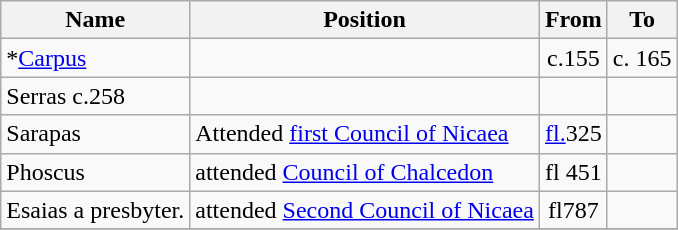<table class="wikitable">
<tr>
<th>Name</th>
<th>Position</th>
<th>From</th>
<th>To</th>
</tr>
<tr>
<td>*<a href='#'>Carpus</a></td>
<td></td>
<td align="center">c.155</td>
<td align="center">c. 165</td>
</tr>
<tr>
<td>Serras c.258</td>
<td></td>
<td></td>
<td></td>
</tr>
<tr>
<td>Sarapas</td>
<td>Attended <a href='#'>first Council of Nicaea</a></td>
<td align="center"><a href='#'>fl.</a>325</td>
<td align="center"></td>
</tr>
<tr>
<td>Phoscus</td>
<td>attended <a href='#'>Council of Chalcedon</a></td>
<td align="center">fl 451</td>
<td align="center"></td>
</tr>
<tr>
<td>Esaias a presbyter.</td>
<td>attended <a href='#'>Second Council of Nicaea</a></td>
<td align="center">fl787</td>
<td align="center"></td>
</tr>
<tr>
</tr>
</table>
